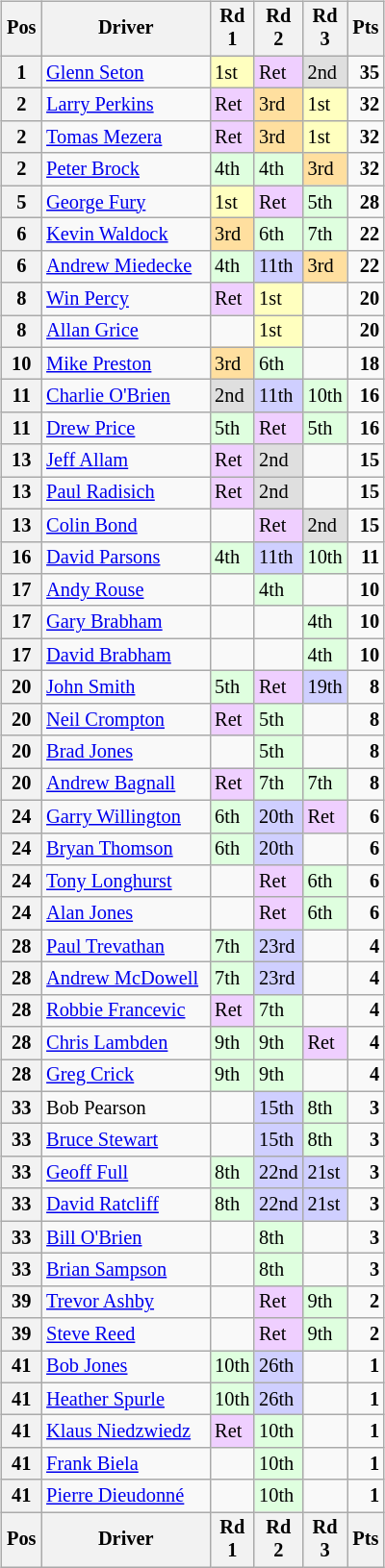<table>
<tr>
<td><br><table class="wikitable" style="font-size: 85%">
<tr>
<th valign="middle">Pos</th>
<th valign="middle">Driver</th>
<th width="2%">Rd 1</th>
<th width="2%">Rd 2</th>
<th width="2%">Rd 3</th>
<th valign="middle">Pts</th>
</tr>
<tr>
<th>1</th>
<td><a href='#'>Glenn Seton</a></td>
<td style="background:#ffffbf;">1st</td>
<td style="background:#efcfff;">Ret</td>
<td style="background:#dfdfdf;">2nd</td>
<td align="right"><strong>35</strong></td>
</tr>
<tr>
<th>2</th>
<td><a href='#'>Larry Perkins</a></td>
<td style="background:#efcfff;">Ret</td>
<td style="background:#ffdf9f;">3rd</td>
<td style="background:#ffffbf;">1st</td>
<td align="right"><strong>32</strong></td>
</tr>
<tr>
<th>2</th>
<td><a href='#'>Tomas Mezera</a></td>
<td style="background:#efcfff;">Ret</td>
<td style="background:#ffdf9f;">3rd</td>
<td style="background:#ffffbf;">1st</td>
<td align="right"><strong>32</strong></td>
</tr>
<tr>
<th>2</th>
<td><a href='#'>Peter Brock</a></td>
<td style="background:#dfffdf;">4th</td>
<td style="background:#dfffdf;">4th</td>
<td style="background:#ffdf9f;">3rd</td>
<td align="right"><strong>32</strong></td>
</tr>
<tr>
<th>5</th>
<td><a href='#'>George Fury</a></td>
<td style="background:#ffffbf;">1st</td>
<td style="background:#efcfff;">Ret</td>
<td style="background:#dfffdf;">5th</td>
<td align="right"><strong>28</strong></td>
</tr>
<tr>
<th>6</th>
<td><a href='#'>Kevin Waldock</a></td>
<td style="background:#ffdf9f;">3rd</td>
<td style="background:#dfffdf;">6th</td>
<td style="background:#dfffdf;">7th</td>
<td align="right"><strong>22</strong></td>
</tr>
<tr>
<th>6</th>
<td><a href='#'>Andrew Miedecke</a></td>
<td style="background:#dfffdf;">4th</td>
<td style="background:#cfcfff;">11th</td>
<td style="background:#ffdf9f;">3rd</td>
<td align="right"><strong>22</strong></td>
</tr>
<tr>
<th>8</th>
<td><a href='#'>Win Percy</a></td>
<td style="background:#efcfff;">Ret</td>
<td style="background:#ffffbf;">1st</td>
<td></td>
<td align="right"><strong>20</strong></td>
</tr>
<tr>
<th>8</th>
<td><a href='#'>Allan Grice</a></td>
<td></td>
<td style="background:#ffffbf;">1st</td>
<td></td>
<td align="right"><strong>20</strong></td>
</tr>
<tr>
<th>10</th>
<td><a href='#'>Mike Preston</a></td>
<td style="background:#ffdf9f;">3rd</td>
<td style="background:#dfffdf;">6th</td>
<td></td>
<td align="right"><strong>18</strong></td>
</tr>
<tr>
<th>11</th>
<td><a href='#'>Charlie O'Brien</a></td>
<td style="background:#dfdfdf;">2nd</td>
<td style="background:#cfcfff;">11th</td>
<td style="background:#dfffdf;">10th</td>
<td align="right"><strong>16</strong></td>
</tr>
<tr>
<th>11</th>
<td><a href='#'>Drew Price</a></td>
<td style="background:#dfffdf;">5th</td>
<td style="background:#efcfff;">Ret</td>
<td style="background:#dfffdf;">5th</td>
<td align="right"><strong>16</strong></td>
</tr>
<tr>
<th>13</th>
<td><a href='#'>Jeff Allam</a></td>
<td style="background:#efcfff;">Ret</td>
<td style="background:#dfdfdf;">2nd</td>
<td></td>
<td align="right"><strong>15</strong></td>
</tr>
<tr>
<th>13</th>
<td><a href='#'>Paul Radisich</a></td>
<td style="background:#efcfff;">Ret</td>
<td style="background:#dfdfdf;">2nd</td>
<td></td>
<td align="right"><strong>15</strong></td>
</tr>
<tr>
<th>13</th>
<td><a href='#'>Colin Bond</a></td>
<td></td>
<td style="background:#efcfff;">Ret</td>
<td style="background:#dfdfdf;">2nd</td>
<td align="right"><strong>15</strong></td>
</tr>
<tr>
<th>16</th>
<td><a href='#'>David Parsons</a></td>
<td style="background:#dfffdf;">4th</td>
<td style="background:#cfcfff;">11th</td>
<td style="background:#dfffdf;">10th</td>
<td align="right"><strong>11</strong></td>
</tr>
<tr>
<th>17</th>
<td><a href='#'>Andy Rouse</a></td>
<td></td>
<td style="background:#dfffdf;">4th</td>
<td></td>
<td align="right"><strong>10</strong></td>
</tr>
<tr>
<th>17</th>
<td><a href='#'>Gary Brabham</a></td>
<td></td>
<td></td>
<td style="background:#dfffdf;">4th</td>
<td align="right"><strong>10</strong></td>
</tr>
<tr>
<th>17</th>
<td><a href='#'>David Brabham</a></td>
<td></td>
<td></td>
<td style="background:#dfffdf;">4th</td>
<td align="right"><strong>10</strong></td>
</tr>
<tr>
<th>20</th>
<td><a href='#'>John Smith</a></td>
<td style="background:#dfffdf;">5th</td>
<td style="background:#efcfff;">Ret</td>
<td style="background:#cfcfff;">19th</td>
<td align="right"><strong>8</strong></td>
</tr>
<tr>
<th>20</th>
<td><a href='#'>Neil Crompton</a></td>
<td style="background:#efcfff;">Ret</td>
<td style="background:#dfffdf;">5th</td>
<td></td>
<td align="right"><strong>8</strong></td>
</tr>
<tr>
<th>20</th>
<td><a href='#'>Brad Jones</a></td>
<td></td>
<td style="background:#dfffdf;">5th</td>
<td></td>
<td align="right"><strong>8</strong></td>
</tr>
<tr>
<th>20</th>
<td><a href='#'>Andrew Bagnall</a></td>
<td style="background:#efcfff;">Ret</td>
<td style="background:#dfffdf;">7th</td>
<td style="background:#dfffdf;">7th</td>
<td align="right"><strong>8</strong></td>
</tr>
<tr>
<th>24</th>
<td><a href='#'>Garry Willington</a></td>
<td style="background:#dfffdf;">6th</td>
<td style="background:#cfcfff;">20th</td>
<td style="background:#efcfff;">Ret</td>
<td align="right"><strong>6</strong></td>
</tr>
<tr>
<th>24</th>
<td><a href='#'>Bryan Thomson</a></td>
<td style="background:#dfffdf;">6th</td>
<td style="background:#cfcfff;">20th</td>
<td></td>
<td align="right"><strong>6</strong></td>
</tr>
<tr>
<th>24</th>
<td><a href='#'>Tony Longhurst</a></td>
<td></td>
<td style="background:#efcfff;">Ret</td>
<td style="background:#dfffdf;">6th</td>
<td align="right"><strong>6</strong></td>
</tr>
<tr>
<th>24</th>
<td><a href='#'>Alan Jones</a></td>
<td></td>
<td style="background:#efcfff;">Ret</td>
<td style="background:#dfffdf;">6th</td>
<td align="right"><strong>6</strong></td>
</tr>
<tr>
<th>28</th>
<td><a href='#'>Paul Trevathan</a></td>
<td style="background:#dfffdf;">7th</td>
<td style="background:#cfcfff;">23rd</td>
<td></td>
<td align="right"><strong>4</strong></td>
</tr>
<tr>
<th>28</th>
<td><a href='#'>Andrew McDowell</a></td>
<td style="background:#dfffdf;">7th</td>
<td style="background:#cfcfff;">23rd</td>
<td></td>
<td align="right"><strong>4</strong></td>
</tr>
<tr>
<th>28</th>
<td><a href='#'>Robbie Francevic</a></td>
<td style="background:#efcfff;">Ret</td>
<td style="background:#dfffdf;">7th</td>
<td></td>
<td align="right"><strong>4</strong></td>
</tr>
<tr>
<th>28</th>
<td><a href='#'>Chris Lambden</a></td>
<td style="background:#dfffdf;">9th</td>
<td style="background:#dfffdf;">9th</td>
<td style="background:#efcfff;">Ret</td>
<td align="right"><strong>4</strong></td>
</tr>
<tr>
<th>28</th>
<td><a href='#'>Greg Crick</a></td>
<td style="background:#dfffdf;">9th</td>
<td style="background:#dfffdf;">9th</td>
<td></td>
<td align="right"><strong>4</strong></td>
</tr>
<tr>
<th>33</th>
<td>Bob Pearson</td>
<td></td>
<td style="background:#cfcfff;">15th</td>
<td style="background:#dfffdf;">8th</td>
<td align="right"><strong>3</strong></td>
</tr>
<tr>
<th>33</th>
<td><a href='#'>Bruce Stewart</a></td>
<td></td>
<td style="background:#cfcfff;">15th</td>
<td style="background:#dfffdf;">8th</td>
<td align="right"><strong>3</strong></td>
</tr>
<tr>
<th>33</th>
<td><a href='#'>Geoff Full</a></td>
<td style="background:#dfffdf;">8th</td>
<td style="background:#cfcfff;">22nd</td>
<td style="background:#cfcfff;">21st</td>
<td align="right"><strong>3</strong></td>
</tr>
<tr>
<th>33</th>
<td><a href='#'>David Ratcliff</a></td>
<td style="background:#dfffdf;">8th</td>
<td style="background:#cfcfff;">22nd</td>
<td style="background:#cfcfff;">21st</td>
<td align="right"><strong>3</strong></td>
</tr>
<tr>
<th>33</th>
<td><a href='#'>Bill O'Brien</a></td>
<td></td>
<td style="background:#dfffdf;">8th</td>
<td></td>
<td align="right"><strong>3</strong></td>
</tr>
<tr>
<th>33</th>
<td><a href='#'>Brian Sampson</a></td>
<td></td>
<td style="background:#dfffdf;">8th</td>
<td></td>
<td align="right"><strong>3</strong></td>
</tr>
<tr>
<th>39</th>
<td><a href='#'>Trevor Ashby</a></td>
<td></td>
<td style="background:#efcfff;">Ret</td>
<td style="background:#dfffdf;">9th</td>
<td align="right"><strong>2</strong></td>
</tr>
<tr>
<th>39</th>
<td><a href='#'>Steve Reed</a></td>
<td></td>
<td style="background:#efcfff;">Ret</td>
<td style="background:#dfffdf;">9th</td>
<td align="right"><strong>2</strong></td>
</tr>
<tr>
<th>41</th>
<td><a href='#'>Bob Jones</a></td>
<td style="background:#dfffdf;">10th</td>
<td style="background:#cfcfff;">26th</td>
<td></td>
<td align="right"><strong>1</strong></td>
</tr>
<tr>
<th>41</th>
<td><a href='#'>Heather Spurle</a></td>
<td style="background:#dfffdf;">10th</td>
<td style="background:#cfcfff;">26th</td>
<td></td>
<td align="right"><strong>1</strong></td>
</tr>
<tr>
<th>41</th>
<td><a href='#'>Klaus Niedzwiedz</a></td>
<td style="background:#efcfff;">Ret</td>
<td style="background:#dfffdf;">10th</td>
<td></td>
<td align="right"><strong>1</strong></td>
</tr>
<tr>
<th>41</th>
<td><a href='#'>Frank Biela</a></td>
<td></td>
<td style="background:#dfffdf;">10th</td>
<td></td>
<td align="right"><strong>1</strong></td>
</tr>
<tr>
<th>41</th>
<td><a href='#'>Pierre Dieudonné</a></td>
<td></td>
<td style="background:#dfffdf;">10th</td>
<td></td>
<td align="right"><strong>1</strong></td>
</tr>
<tr style="background: #f9f9f9" valign="top">
<th valign="middle">Pos</th>
<th valign="middle">Driver</th>
<th width="2%">Rd 1</th>
<th width="2%">Rd 2</th>
<th width="2%">Rd 3</th>
<th valign="middle">Pts</th>
</tr>
</table>
</td>
<td valign="top"><br></td>
</tr>
</table>
